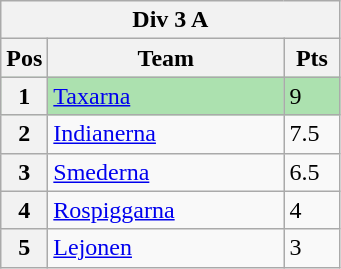<table class="wikitable">
<tr>
<th colspan="3">Div 3 A</th>
</tr>
<tr>
<th width=20>Pos</th>
<th width=150>Team</th>
<th width=30>Pts</th>
</tr>
<tr style="background:#ACE1AF;">
<th>1</th>
<td><a href='#'>Taxarna</a></td>
<td>9</td>
</tr>
<tr>
<th>2</th>
<td><a href='#'>Indianerna</a></td>
<td>7.5</td>
</tr>
<tr>
<th>3</th>
<td><a href='#'>Smederna</a></td>
<td>6.5</td>
</tr>
<tr>
<th>4</th>
<td><a href='#'>Rospiggarna</a></td>
<td>4</td>
</tr>
<tr>
<th>5</th>
<td><a href='#'>Lejonen</a></td>
<td>3</td>
</tr>
</table>
